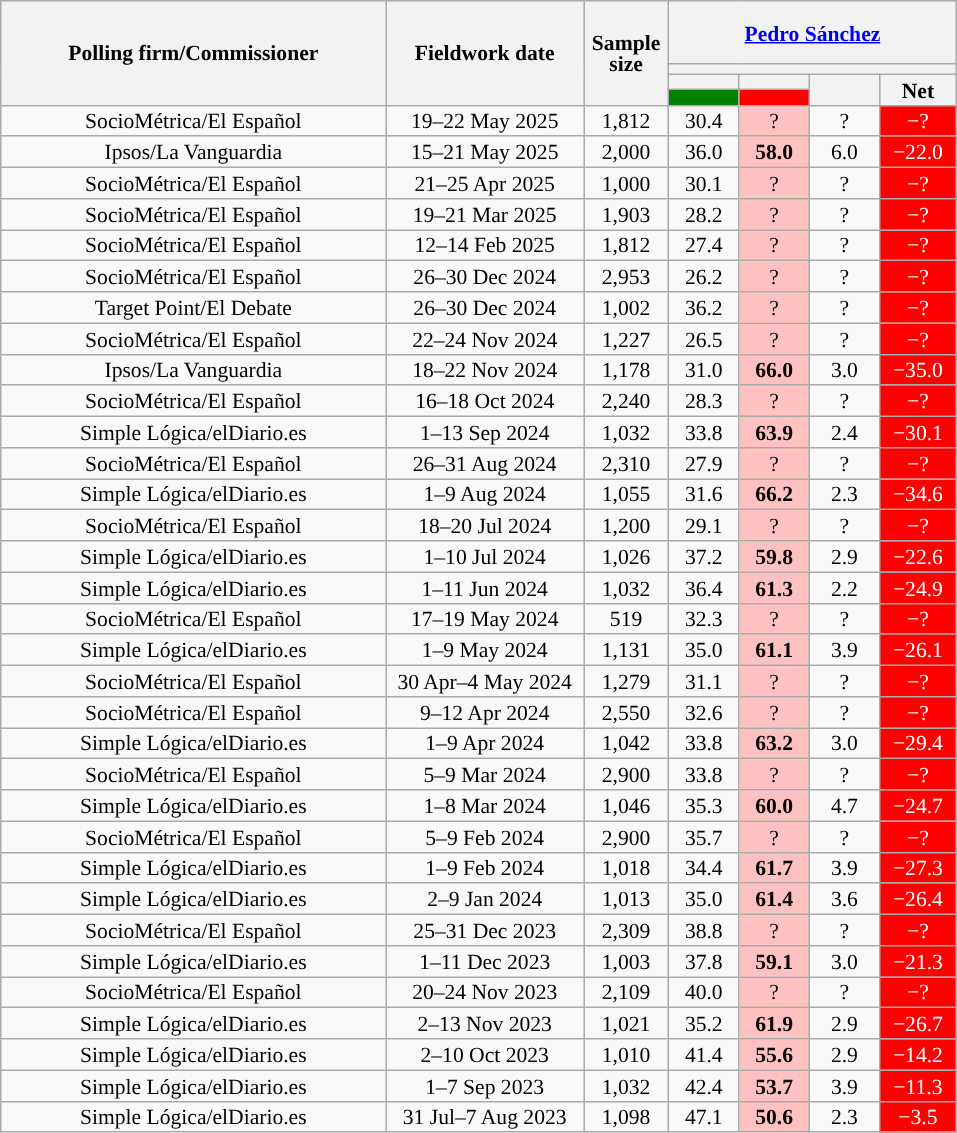<table class="wikitable collapsible collapsed" style="text-align:center; font-size:90%; line-height:14px;">
<tr style="height:42px;">
<th style="width:250px;" rowspan="4">Polling firm/Commissioner</th>
<th style="width:125px;" rowspan="4">Fieldwork date</th>
<th style="width:50px;" rowspan="4">Sample size</th>
<th style="width:185px;" colspan="4"><a href='#'>Pedro Sánchez</a><br></th>
</tr>
<tr>
<th colspan="4" style="background:"></th>
</tr>
<tr>
<th style="width:30px;"></th>
<th style="width:30px;"></th>
<th style="width:30px;" rowspan="2"></th>
<th style="width:30px;" rowspan="2">Net</th>
</tr>
<tr>
<th style="color:inherit;background:#008000;"></th>
<th style="color:inherit;background:#FF0000;"></th>
</tr>
<tr>
<td>SocioMétrica/El Español</td>
<td>19–22 May 2025</td>
<td>1,812</td>
<td>30.4</td>
<td style="background:#FFC2C1;">?</td>
<td>?</td>
<td style="background:#FF0000; color:white;">−?</td>
</tr>
<tr>
<td>Ipsos/La Vanguardia</td>
<td>15–21 May 2025</td>
<td>2,000</td>
<td>36.0</td>
<td style="background:#FFC2C1;"><strong>58.0</strong></td>
<td>6.0</td>
<td style="background:#FF0000; color:white;">−22.0</td>
</tr>
<tr>
<td>SocioMétrica/El Español</td>
<td>21–25 Apr 2025</td>
<td>1,000</td>
<td>30.1</td>
<td style="background:#FFC2C1;">?</td>
<td>?</td>
<td style="background:#FF0000; color:white;">−?</td>
</tr>
<tr>
<td>SocioMétrica/El Español</td>
<td>19–21 Mar 2025</td>
<td>1,903</td>
<td>28.2</td>
<td style="background:#FFC2C1;">?</td>
<td>?</td>
<td style="background:#FF0000; color:white;">−?</td>
</tr>
<tr>
<td>SocioMétrica/El Español</td>
<td>12–14 Feb 2025</td>
<td>1,812</td>
<td>27.4</td>
<td style="background:#FFC2C1;">?</td>
<td>?</td>
<td style="background:#FF0000; color:white;">−?</td>
</tr>
<tr>
<td>SocioMétrica/El Español</td>
<td>26–30 Dec 2024</td>
<td>2,953</td>
<td>26.2</td>
<td style="background:#FFC2C1;">?</td>
<td>?</td>
<td style="background:#FF0000; color:white;">−?</td>
</tr>
<tr>
<td>Target Point/El Debate</td>
<td>26–30 Dec 2024</td>
<td>1,002</td>
<td>36.2</td>
<td style="background:#FFC2C1;">?</td>
<td>?</td>
<td style="background:#FF0000; color:white;">−?</td>
</tr>
<tr>
<td>SocioMétrica/El Español</td>
<td>22–24 Nov 2024</td>
<td>1,227</td>
<td>26.5</td>
<td style="background:#FFC2C1;">?</td>
<td>?</td>
<td style="background:#FF0000; color:white;">−?</td>
</tr>
<tr>
<td>Ipsos/La Vanguardia</td>
<td>18–22 Nov 2024</td>
<td>1,178</td>
<td>31.0</td>
<td style="background:#FFC2C1;"><strong>66.0</strong></td>
<td>3.0</td>
<td style="background:#FF0000; color:white;">−35.0</td>
</tr>
<tr>
<td>SocioMétrica/El Español</td>
<td>16–18 Oct 2024</td>
<td>2,240</td>
<td>28.3</td>
<td style="background:#FFC2C1;">?</td>
<td>?</td>
<td style="background:#FF0000; color:white;">−?</td>
</tr>
<tr>
<td>Simple Lógica/elDiario.es</td>
<td>1–13 Sep 2024</td>
<td>1,032</td>
<td>33.8</td>
<td style="background:#FFC2C1;"><strong>63.9</strong></td>
<td>2.4</td>
<td style="background:#FF0000; color:white;">−30.1</td>
</tr>
<tr>
<td>SocioMétrica/El Español</td>
<td>26–31 Aug 2024</td>
<td>2,310</td>
<td>27.9</td>
<td style="background:#FFC2C1;">?</td>
<td>?</td>
<td style="background:#FF0000; color:white;">−?</td>
</tr>
<tr>
<td>Simple Lógica/elDiario.es</td>
<td>1–9 Aug 2024</td>
<td>1,055</td>
<td>31.6</td>
<td style="background:#FFC2C1;"><strong>66.2</strong></td>
<td>2.3</td>
<td style="background:#FF0000; color:white;">−34.6</td>
</tr>
<tr>
<td>SocioMétrica/El Español</td>
<td>18–20 Jul 2024</td>
<td>1,200</td>
<td>29.1</td>
<td style="background:#FFC2C1;">?</td>
<td>?</td>
<td style="background:#FF0000; color:white;">−?</td>
</tr>
<tr>
<td>Simple Lógica/elDiario.es</td>
<td>1–10 Jul 2024</td>
<td>1,026</td>
<td>37.2</td>
<td style="background:#FFC2C1;"><strong>59.8</strong></td>
<td>2.9</td>
<td style="background:#FF0000; color:white;">−22.6</td>
</tr>
<tr>
<td>Simple Lógica/elDiario.es</td>
<td>1–11 Jun 2024</td>
<td>1,032</td>
<td>36.4</td>
<td style="background:#FFC2C1;"><strong>61.3</strong></td>
<td>2.2</td>
<td style="background:#FF0000; color:white;">−24.9</td>
</tr>
<tr>
<td>SocioMétrica/El Español</td>
<td>17–19 May 2024</td>
<td>519</td>
<td>32.3</td>
<td style="background:#FFC2C1;">?</td>
<td>?</td>
<td style="background:#FF0000; color:white;">−?</td>
</tr>
<tr>
<td>Simple Lógica/elDiario.es</td>
<td>1–9 May 2024</td>
<td>1,131</td>
<td>35.0</td>
<td style="background:#FFC2C1;"><strong>61.1</strong></td>
<td>3.9</td>
<td style="background:#FF0000; color:white;">−26.1</td>
</tr>
<tr>
<td>SocioMétrica/El Español</td>
<td>30 Apr–4 May 2024</td>
<td>1,279</td>
<td>31.1</td>
<td style="background:#FFC2C1;">?</td>
<td>?</td>
<td style="background:#FF0000; color:white;">−?</td>
</tr>
<tr>
<td>SocioMétrica/El Español</td>
<td>9–12 Apr 2024</td>
<td>2,550</td>
<td>32.6</td>
<td style="background:#FFC2C1;">?</td>
<td>?</td>
<td style="background:#FF0000; color:white;">−?</td>
</tr>
<tr>
<td>Simple Lógica/elDiario.es</td>
<td>1–9 Apr 2024</td>
<td>1,042</td>
<td>33.8</td>
<td style="background:#FFC2C1;"><strong>63.2</strong></td>
<td>3.0</td>
<td style="background:#FF0000; color:white;">−29.4</td>
</tr>
<tr>
<td>SocioMétrica/El Español</td>
<td>5–9 Mar 2024</td>
<td>2,900</td>
<td>33.8</td>
<td style="background:#FFC2C1;">?</td>
<td>?</td>
<td style="background:#FF0000; color:white;">−?</td>
</tr>
<tr>
<td>Simple Lógica/elDiario.es</td>
<td>1–8 Mar 2024</td>
<td>1,046</td>
<td>35.3</td>
<td style="background:#FFC2C1;"><strong>60.0</strong></td>
<td>4.7</td>
<td style="background:#FF0000; color:white;">−24.7</td>
</tr>
<tr>
<td>SocioMétrica/El Español</td>
<td>5–9 Feb 2024</td>
<td>2,900</td>
<td>35.7</td>
<td style="background:#FFC2C1;">?</td>
<td>?</td>
<td style="background:#FF0000; color:white;">−?</td>
</tr>
<tr>
<td>Simple Lógica/elDiario.es</td>
<td>1–9 Feb 2024</td>
<td>1,018</td>
<td>34.4</td>
<td style="background:#FFC2C1;"><strong>61.7</strong></td>
<td>3.9</td>
<td style="background:#FF0000; color:white;">−27.3</td>
</tr>
<tr>
<td>Simple Lógica/elDiario.es</td>
<td>2–9 Jan 2024</td>
<td>1,013</td>
<td>35.0</td>
<td style="background:#FFC2C1;"><strong>61.4</strong></td>
<td>3.6</td>
<td style="background:#FF0000; color:white;">−26.4</td>
</tr>
<tr>
<td>SocioMétrica/El Español</td>
<td>25–31 Dec 2023</td>
<td>2,309</td>
<td>38.8</td>
<td style="background:#FFC2C1;">?</td>
<td>?</td>
<td style="background:#FF0000; color:white;">−?</td>
</tr>
<tr>
<td>Simple Lógica/elDiario.es</td>
<td>1–11 Dec 2023</td>
<td>1,003</td>
<td>37.8</td>
<td style="background:#FFC2C1;"><strong>59.1</strong></td>
<td>3.0</td>
<td style="background:#FF0000; color:white;">−21.3</td>
</tr>
<tr>
<td>SocioMétrica/El Español</td>
<td>20–24 Nov 2023</td>
<td>2,109</td>
<td>40.0</td>
<td style="background:#FFC2C1;">?</td>
<td>?</td>
<td style="background:#FF0000; color:white;">−?</td>
</tr>
<tr>
<td>Simple Lógica/elDiario.es</td>
<td>2–13 Nov 2023</td>
<td>1,021</td>
<td>35.2</td>
<td style="background:#FFC2C1;"><strong>61.9</strong></td>
<td>2.9</td>
<td style="background:#FF0000; color:white;">−26.7</td>
</tr>
<tr>
<td>Simple Lógica/elDiario.es</td>
<td>2–10 Oct 2023</td>
<td>1,010</td>
<td>41.4</td>
<td style="background:#FFC2C1;"><strong>55.6</strong></td>
<td>2.9</td>
<td style="background:#FF0000; color:white;">−14.2</td>
</tr>
<tr>
<td>Simple Lógica/elDiario.es</td>
<td>1–7 Sep 2023</td>
<td>1,032</td>
<td>42.4</td>
<td style="background:#FFC2C1;"><strong>53.7</strong></td>
<td>3.9</td>
<td style="background:#FF0000; color:white;">−11.3</td>
</tr>
<tr>
<td>Simple Lógica/elDiario.es</td>
<td>31 Jul–7 Aug 2023</td>
<td>1,098</td>
<td>47.1</td>
<td style="background:#FFC2C1;"><strong>50.6</strong></td>
<td>2.3</td>
<td style="background:#FF0000; color:white;">−3.5</td>
</tr>
</table>
